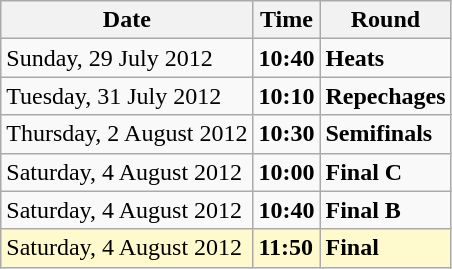<table class="wikitable">
<tr>
<th>Date</th>
<th>Time</th>
<th>Round</th>
</tr>
<tr>
<td>Sunday, 29 July 2012</td>
<td><strong>10:40</strong></td>
<td><strong>Heats</strong></td>
</tr>
<tr>
<td>Tuesday, 31 July 2012</td>
<td><strong>10:10</strong></td>
<td><strong>Repechages</strong></td>
</tr>
<tr>
<td>Thursday, 2 August 2012</td>
<td><strong>10:30</strong></td>
<td><strong>Semifinals</strong></td>
</tr>
<tr>
<td>Saturday, 4 August 2012</td>
<td><strong>10:00</strong></td>
<td><strong>Final C</strong></td>
</tr>
<tr>
<td>Saturday, 4 August 2012</td>
<td><strong>10:40</strong></td>
<td><strong>Final B</strong></td>
</tr>
<tr>
<td style=background:lemonchiffon>Saturday, 4 August 2012</td>
<td style=background:lemonchiffon><strong>11:50</strong></td>
<td style=background:lemonchiffon><strong>Final</strong></td>
</tr>
</table>
